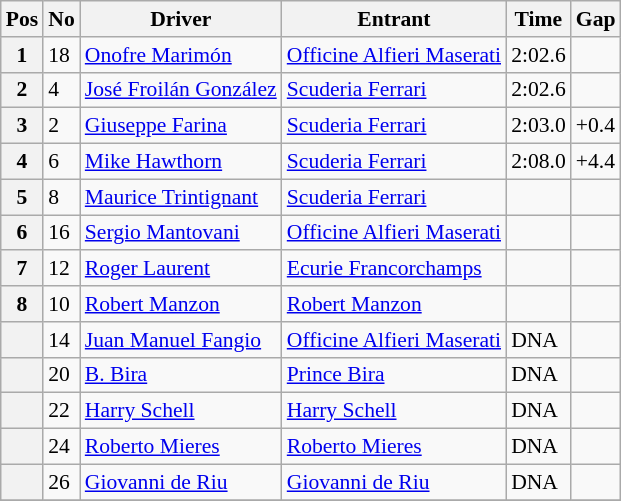<table class="wikitable" style="font-size: 90%;">
<tr>
<th>Pos</th>
<th>No</th>
<th>Driver</th>
<th>Entrant</th>
<th>Time</th>
<th>Gap</th>
</tr>
<tr>
<th>1</th>
<td>18</td>
<td> <a href='#'>Onofre Marimón</a></td>
<td><a href='#'>Officine Alfieri Maserati</a></td>
<td>2:02.6</td>
<td></td>
</tr>
<tr>
<th>2</th>
<td>4</td>
<td> <a href='#'>José Froilán González</a></td>
<td><a href='#'>Scuderia Ferrari</a></td>
<td>2:02.6</td>
<td></td>
</tr>
<tr>
<th>3</th>
<td>2</td>
<td> <a href='#'>Giuseppe Farina</a></td>
<td><a href='#'>Scuderia Ferrari</a></td>
<td>2:03.0</td>
<td>+0.4</td>
</tr>
<tr>
<th>4</th>
<td>6</td>
<td> <a href='#'>Mike Hawthorn</a></td>
<td><a href='#'>Scuderia Ferrari</a></td>
<td>2:08.0</td>
<td>+4.4</td>
</tr>
<tr>
<th>5</th>
<td>8</td>
<td> <a href='#'>Maurice Trintignant</a></td>
<td><a href='#'>Scuderia Ferrari</a></td>
<td></td>
<td></td>
</tr>
<tr>
<th>6</th>
<td>16</td>
<td> <a href='#'>Sergio Mantovani</a></td>
<td><a href='#'>Officine Alfieri Maserati</a></td>
<td></td>
<td></td>
</tr>
<tr>
<th>7</th>
<td>12</td>
<td> <a href='#'>Roger Laurent</a></td>
<td><a href='#'>Ecurie Francorchamps</a></td>
<td></td>
<td></td>
</tr>
<tr>
<th>8</th>
<td>10</td>
<td> <a href='#'>Robert Manzon</a></td>
<td><a href='#'>Robert Manzon</a></td>
<td></td>
<td></td>
</tr>
<tr>
<th></th>
<td>14</td>
<td> <a href='#'>Juan Manuel Fangio</a></td>
<td><a href='#'>Officine Alfieri Maserati</a></td>
<td>DNA</td>
<td></td>
</tr>
<tr>
<th></th>
<td>20</td>
<td> <a href='#'>B. Bira</a></td>
<td><a href='#'>Prince Bira</a></td>
<td>DNA</td>
<td></td>
</tr>
<tr>
<th></th>
<td>22</td>
<td> <a href='#'>Harry Schell</a></td>
<td><a href='#'>Harry Schell</a></td>
<td>DNA</td>
<td></td>
</tr>
<tr>
<th></th>
<td>24</td>
<td> <a href='#'>Roberto Mieres</a></td>
<td><a href='#'>Roberto Mieres</a></td>
<td>DNA</td>
<td></td>
</tr>
<tr>
<th></th>
<td>26</td>
<td> <a href='#'>Giovanni de Riu</a></td>
<td><a href='#'>Giovanni de Riu</a></td>
<td>DNA</td>
<td></td>
</tr>
<tr>
</tr>
</table>
